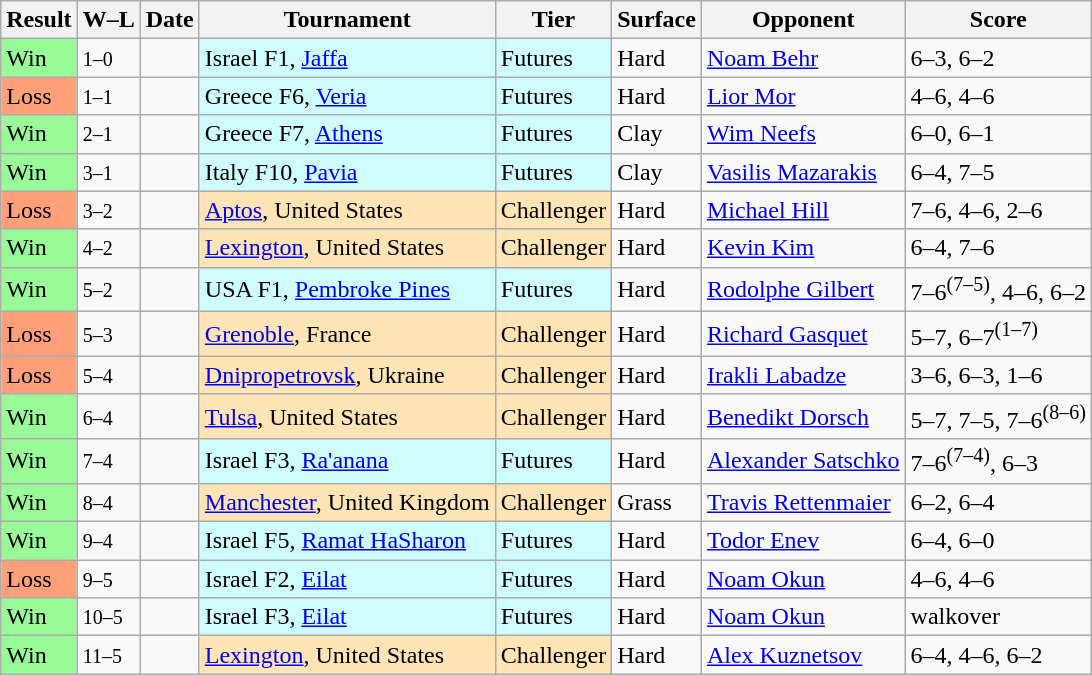<table class="sortable wikitable">
<tr>
<th>Result</th>
<th class="unsortable">W–L</th>
<th>Date</th>
<th>Tournament</th>
<th>Tier</th>
<th>Surface</th>
<th>Opponent</th>
<th class="unsortable">Score</th>
</tr>
<tr>
<td bgcolor=98FB98>Win</td>
<td><small>1–0</small></td>
<td></td>
<td style="background:#cffcff;">Israel F1, <a href='#'>Jaffa</a></td>
<td style="background:#cffcff;">Futures</td>
<td>Hard</td>
<td> <a href='#'>Noam Behr</a></td>
<td>6–3, 6–2</td>
</tr>
<tr>
<td bgcolor=FFA07A>Loss</td>
<td><small>1–1</small></td>
<td></td>
<td style="background:#cffcff;">Greece F6, <a href='#'>Veria</a></td>
<td style="background:#cffcff;">Futures</td>
<td>Hard</td>
<td> <a href='#'>Lior Mor</a></td>
<td>4–6, 4–6</td>
</tr>
<tr>
<td bgcolor=98FB98>Win</td>
<td><small>2–1</small></td>
<td></td>
<td style="background:#cffcff;">Greece F7, <a href='#'>Athens</a></td>
<td style="background:#cffcff;">Futures</td>
<td>Clay</td>
<td> <a href='#'>Wim Neefs</a></td>
<td>6–0, 6–1</td>
</tr>
<tr>
<td bgcolor=98FB98>Win</td>
<td><small>3–1</small></td>
<td></td>
<td style="background:#cffcff;">Italy F10, <a href='#'>Pavia</a></td>
<td style="background:#cffcff;">Futures</td>
<td>Clay</td>
<td> <a href='#'>Vasilis Mazarakis</a></td>
<td>6–4, 7–5</td>
</tr>
<tr>
<td bgcolor=FFA07A>Loss</td>
<td><small>3–2</small></td>
<td></td>
<td style="background:moccasin;"><a href='#'>Aptos</a>, United States</td>
<td style="background:moccasin;">Challenger</td>
<td>Hard</td>
<td> <a href='#'>Michael Hill</a></td>
<td>7–6, 4–6, 2–6</td>
</tr>
<tr>
<td bgcolor=98FB98>Win</td>
<td><small>4–2</small></td>
<td></td>
<td style="background:moccasin;"><a href='#'>Lexington</a>, United States</td>
<td style="background:moccasin;">Challenger</td>
<td>Hard</td>
<td> <a href='#'>Kevin Kim</a></td>
<td>6–4, 7–6</td>
</tr>
<tr>
<td bgcolor=98FB98>Win</td>
<td><small>5–2</small></td>
<td></td>
<td style="background:#cffcff;">USA F1, <a href='#'>Pembroke Pines</a></td>
<td style="background:#cffcff;">Futures</td>
<td>Hard</td>
<td> <a href='#'>Rodolphe Gilbert</a></td>
<td>7–6<sup>(7–5)</sup>, 4–6, 6–2</td>
</tr>
<tr>
<td bgcolor=FFA07A>Loss</td>
<td><small>5–3</small></td>
<td></td>
<td style="background:moccasin;"><a href='#'>Grenoble</a>, France</td>
<td style="background:moccasin;">Challenger</td>
<td>Hard</td>
<td> <a href='#'>Richard Gasquet</a></td>
<td>5–7, 6–7<sup>(1–7)</sup></td>
</tr>
<tr>
<td bgcolor=FFA07A>Loss</td>
<td><small>5–4</small></td>
<td></td>
<td style="background:moccasin;"><a href='#'>Dnipropetrovsk</a>, Ukraine</td>
<td style="background:moccasin;">Challenger</td>
<td>Hard</td>
<td> <a href='#'>Irakli Labadze</a></td>
<td>3–6, 6–3, 1–6</td>
</tr>
<tr>
<td bgcolor=98FB98>Win</td>
<td><small>6–4</small></td>
<td></td>
<td style="background:moccasin;"><a href='#'>Tulsa</a>, United States</td>
<td style="background:moccasin;">Challenger</td>
<td>Hard</td>
<td> <a href='#'>Benedikt Dorsch</a></td>
<td>5–7, 7–5, 7–6<sup>(8–6)</sup></td>
</tr>
<tr>
<td bgcolor=98FB98>Win</td>
<td><small>7–4</small></td>
<td></td>
<td style="background:#cffcff;">Israel F3, <a href='#'>Ra'anana</a></td>
<td style="background:#cffcff;">Futures</td>
<td>Hard</td>
<td> <a href='#'>Alexander Satschko</a></td>
<td>7–6<sup>(7–4)</sup>, 6–3</td>
</tr>
<tr>
<td bgcolor=98FB98>Win</td>
<td><small>8–4</small></td>
<td></td>
<td style="background:moccasin;"><a href='#'>Manchester</a>, United Kingdom</td>
<td style="background:moccasin;">Challenger</td>
<td>Grass</td>
<td> <a href='#'>Travis Rettenmaier</a></td>
<td>6–2, 6–4</td>
</tr>
<tr>
<td bgcolor=98FB98>Win</td>
<td><small>9–4</small></td>
<td></td>
<td style="background:#cffcff;">Israel F5, <a href='#'>Ramat HaSharon</a></td>
<td style="background:#cffcff;">Futures</td>
<td>Hard</td>
<td> <a href='#'>Todor Enev</a></td>
<td>6–4, 6–0</td>
</tr>
<tr>
<td bgcolor=FFA07A>Loss</td>
<td><small>9–5</small></td>
<td></td>
<td style="background:#cffcff;">Israel F2, <a href='#'>Eilat</a></td>
<td style="background:#cffcff;">Futures</td>
<td>Hard</td>
<td> <a href='#'>Noam Okun</a></td>
<td>4–6, 4–6</td>
</tr>
<tr>
<td bgcolor=98FB98>Win</td>
<td><small>10–5</small></td>
<td></td>
<td style="background:#cffcff;">Israel F3, <a href='#'>Eilat</a></td>
<td style="background:#cffcff;">Futures</td>
<td>Hard</td>
<td> <a href='#'>Noam Okun</a></td>
<td>walkover</td>
</tr>
<tr>
<td bgcolor=98FB98>Win</td>
<td><small>11–5</small></td>
<td></td>
<td style="background:moccasin;"><a href='#'>Lexington</a>, United States</td>
<td style="background:moccasin;">Challenger</td>
<td>Hard</td>
<td> <a href='#'>Alex Kuznetsov</a></td>
<td>6–4, 4–6, 6–2</td>
</tr>
</table>
